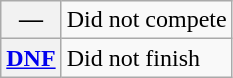<table class="wikitable">
<tr>
<th scope="row">—</th>
<td>Did not compete</td>
</tr>
<tr>
<th scope="row"><a href='#'>DNF</a></th>
<td>Did not finish</td>
</tr>
</table>
